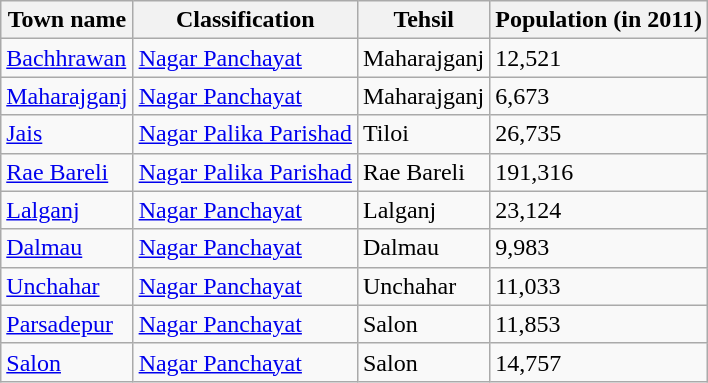<table class="wikitable sortable">
<tr>
<th>Town name</th>
<th>Classification</th>
<th>Tehsil</th>
<th>Population (in 2011)</th>
</tr>
<tr>
<td><a href='#'>Bachhrawan</a></td>
<td><a href='#'>Nagar Panchayat</a></td>
<td>Maharajganj</td>
<td>12,521</td>
</tr>
<tr>
<td><a href='#'>Maharajganj</a></td>
<td><a href='#'>Nagar Panchayat</a></td>
<td>Maharajganj</td>
<td>6,673</td>
</tr>
<tr>
<td><a href='#'>Jais</a></td>
<td><a href='#'>Nagar Palika Parishad</a></td>
<td>Tiloi</td>
<td>26,735</td>
</tr>
<tr>
<td><a href='#'>Rae Bareli</a></td>
<td><a href='#'>Nagar Palika Parishad</a></td>
<td>Rae Bareli</td>
<td>191,316</td>
</tr>
<tr>
<td><a href='#'>Lalganj</a></td>
<td><a href='#'>Nagar Panchayat</a></td>
<td>Lalganj</td>
<td>23,124</td>
</tr>
<tr>
<td><a href='#'>Dalmau</a></td>
<td><a href='#'>Nagar Panchayat</a></td>
<td>Dalmau</td>
<td>9,983</td>
</tr>
<tr>
<td><a href='#'>Unchahar</a></td>
<td><a href='#'>Nagar Panchayat</a></td>
<td>Unchahar</td>
<td>11,033</td>
</tr>
<tr>
<td><a href='#'>Parsadepur</a></td>
<td><a href='#'>Nagar Panchayat</a></td>
<td>Salon</td>
<td>11,853</td>
</tr>
<tr>
<td><a href='#'>Salon</a></td>
<td><a href='#'>Nagar Panchayat</a></td>
<td>Salon</td>
<td>14,757</td>
</tr>
</table>
